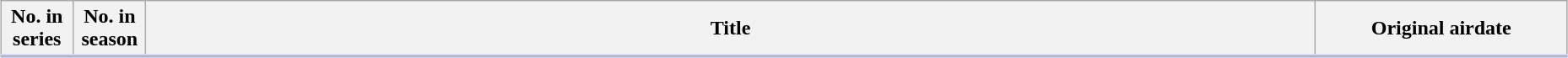<table class="wikitable" style="width:98%; margin:auto; background:#FFF;">
<tr style="border-bottom: 3px solid #CCF;">
<th ! text-align:center;" width=50px>No. in<br>series</th>
<th ! text-align:center;" width=50px>No. in<br>season</th>
<th>Title</th>
<th style="width:12em;">Original airdate</th>
</tr>
<tr>
</tr>
</table>
